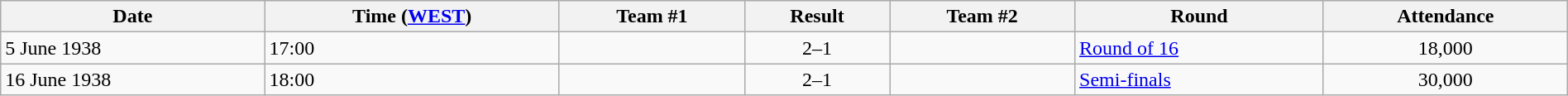<table class="wikitable" style="text-align: left;" width="100%">
<tr>
<th>Date</th>
<th>Time (<a href='#'>WEST</a>)</th>
<th>Team #1</th>
<th>Result</th>
<th>Team #2</th>
<th>Round</th>
<th>Attendance</th>
</tr>
<tr>
<td>5 June 1938</td>
<td>17:00</td>
<td></td>
<td style="text-align:center;">2–1 </td>
<td></td>
<td><a href='#'>Round of 16</a></td>
<td style="text-align:center;">18,000</td>
</tr>
<tr>
<td>16 June 1938</td>
<td>18:00</td>
<td></td>
<td style="text-align:center;">2–1</td>
<td></td>
<td><a href='#'>Semi-finals</a></td>
<td style="text-align:center;">30,000</td>
</tr>
</table>
